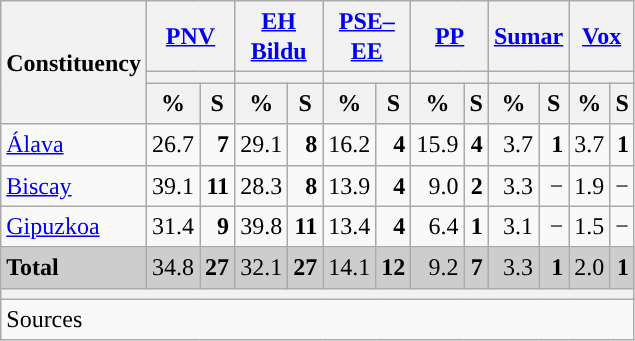<table class="wikitable sortable" style="text-align:right; line-height:20px;">
<tr>
<th rowspan="3">Constituency</th>
<th colspan="2" width="30px" class="unsortable"><a href='#'>PNV</a></th>
<th colspan="2" width="30px" class="unsortable"><a href='#'>EH Bildu</a></th>
<th colspan="2" width="30px" class="unsortable"><a href='#'>PSE–EE</a></th>
<th colspan="2" width="30px" class="unsortable"><a href='#'>PP</a></th>
<th colspan="2" width="30px" class="unsortable"><a href='#'>Sumar</a></th>
<th colspan="2" width="30px" class="unsortable"><a href='#'>Vox</a></th>
</tr>
<tr>
<th colspan="2" style="background:"></th>
<th colspan="2" style="background:"></th>
<th colspan="2" style="background:"></th>
<th colspan="2" style="background:"></th>
<th colspan="2" style="background:"></th>
<th colspan="2" style="background:"></th>
</tr>
<tr>
<th data-sort-type="number">%</th>
<th data-sort-type="number">S</th>
<th data-sort-type="number">%</th>
<th data-sort-type="number">S</th>
<th data-sort-type="number">%</th>
<th data-sort-type="number">S</th>
<th data-sort-type="number">%</th>
<th data-sort-type="number">S</th>
<th data-sort-type="number">%</th>
<th data-sort-type="number">S</th>
<th data-sort-type="number">%</th>
<th data-sort-type="number">S</th>
</tr>
<tr>
<td align="left"><a href='#'>Álava</a></td>
<td>26.7</td>
<td><strong>7</strong></td>
<td style="background:">29.1</td>
<td><strong>8</strong></td>
<td>16.2</td>
<td><strong>4</strong></td>
<td>15.9</td>
<td><strong>4</strong></td>
<td>3.7</td>
<td><strong>1</strong></td>
<td>3.7</td>
<td><strong>1</strong></td>
</tr>
<tr>
<td align="left"><a href='#'>Biscay</a></td>
<td style="background:">39.1</td>
<td><strong>11</strong></td>
<td>28.3</td>
<td><strong>8</strong></td>
<td>13.9</td>
<td><strong>4</strong></td>
<td>9.0</td>
<td><strong>2</strong></td>
<td>3.3</td>
<td>−</td>
<td>1.9</td>
<td>−</td>
</tr>
<tr>
<td align="left"><a href='#'>Gipuzkoa</a></td>
<td>31.4</td>
<td><strong>9</strong></td>
<td style="background:">39.8</td>
<td><strong>11</strong></td>
<td>13.4</td>
<td><strong>4</strong></td>
<td>6.4</td>
<td><strong>1</strong></td>
<td>3.1</td>
<td>−</td>
<td>1.5</td>
<td>−</td>
</tr>
<tr style="background:#CDCDCD;">
<td align="left"><strong>Total</strong></td>
<td style="background:">34.8</td>
<td><strong>27</strong></td>
<td>32.1</td>
<td><strong>27</strong></td>
<td>14.1</td>
<td><strong>12</strong></td>
<td>9.2</td>
<td><strong>7</strong></td>
<td>3.3</td>
<td><strong>1</strong></td>
<td>2.0</td>
<td><strong>1</strong></td>
</tr>
<tr>
<th colspan="15"></th>
</tr>
<tr>
<th style="text-align:left; font-weight:normal; background:#F9F9F9" colspan="15">Sources</th>
</tr>
</table>
